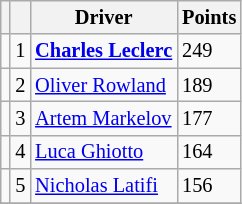<table class="wikitable" style="font-size: 85%;">
<tr>
<th></th>
<th></th>
<th>Driver</th>
<th>Points</th>
</tr>
<tr>
<td></td>
<td align="center">1</td>
<td> <strong><a href='#'>Charles Leclerc</a></strong></td>
<td>249</td>
</tr>
<tr>
<td></td>
<td align="center">2</td>
<td> <a href='#'>Oliver Rowland</a></td>
<td>189</td>
</tr>
<tr>
<td></td>
<td align="center">3</td>
<td> <a href='#'>Artem Markelov</a></td>
<td>177</td>
</tr>
<tr>
<td></td>
<td align="center">4</td>
<td> <a href='#'>Luca Ghiotto</a></td>
<td>164</td>
</tr>
<tr>
<td></td>
<td align="center">5</td>
<td> <a href='#'>Nicholas Latifi</a></td>
<td>156</td>
</tr>
<tr>
</tr>
</table>
